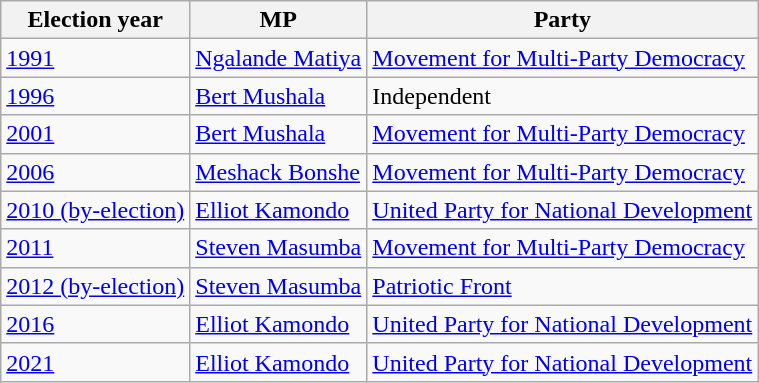<table class=wikitable>
<tr>
<th>Election year</th>
<th>MP</th>
<th>Party</th>
</tr>
<tr>
<td><a href='#'>1991</a></td>
<td><a href='#'>Ngalande Matiya</a></td>
<td><a href='#'>Movement for Multi-Party Democracy</a></td>
</tr>
<tr>
<td><a href='#'>1996</a></td>
<td><a href='#'>Bert Mushala</a></td>
<td>Independent</td>
</tr>
<tr>
<td><a href='#'>2001</a></td>
<td><a href='#'>Bert Mushala</a></td>
<td><a href='#'>Movement for Multi-Party Democracy</a></td>
</tr>
<tr>
<td><a href='#'>2006</a></td>
<td><a href='#'>Meshack Bonshe</a></td>
<td><a href='#'>Movement for Multi-Party Democracy</a></td>
</tr>
<tr>
<td><a href='#'>2010 (by-election)</a></td>
<td><a href='#'>Elliot Kamondo</a></td>
<td><a href='#'>United Party for National Development</a></td>
</tr>
<tr>
<td><a href='#'>2011</a></td>
<td><a href='#'>Steven Masumba</a></td>
<td><a href='#'>Movement for Multi-Party Democracy</a></td>
</tr>
<tr>
<td><a href='#'>2012 (by-election)</a></td>
<td><a href='#'>Steven Masumba</a></td>
<td><a href='#'>Patriotic Front</a></td>
</tr>
<tr>
<td><a href='#'>2016</a></td>
<td><a href='#'>Elliot Kamondo</a></td>
<td><a href='#'>United Party for National Development</a></td>
</tr>
<tr>
<td><a href='#'>2021</a></td>
<td><a href='#'>Elliot Kamondo</a></td>
<td><a href='#'>United Party for National Development</a></td>
</tr>
</table>
